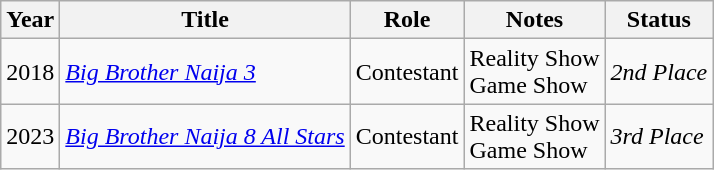<table class="wikitable sortable">
<tr>
<th>Year</th>
<th>Title</th>
<th>Role</th>
<th>Notes</th>
<th>Status</th>
</tr>
<tr>
<td>2018</td>
<td><em><a href='#'>Big Brother Naija 3</a></em></td>
<td>Contestant</td>
<td>Reality Show<br>Game Show</td>
<td><em>2nd Place</em></td>
</tr>
<tr>
<td>2023</td>
<td><em><a href='#'>Big Brother Naija 8 All Stars</a></em></td>
<td>Contestant</td>
<td>Reality Show<br>Game Show</td>
<td><em>3rd Place</em></td>
</tr>
</table>
